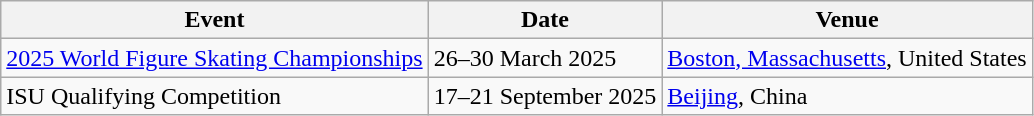<table class="wikitable">
<tr>
<th>Event</th>
<th>Date</th>
<th>Venue</th>
</tr>
<tr>
<td><a href='#'>2025 World Figure Skating Championships</a></td>
<td>26–30 March 2025</td>
<td><a href='#'>Boston, Massachusetts</a>, United States</td>
</tr>
<tr>
<td>ISU Qualifying Competition</td>
<td>17–21 September 2025</td>
<td><a href='#'>Beijing</a>, China</td>
</tr>
</table>
